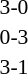<table style="width:50%;" cellspacing="1">
<tr>
<th width=15%></th>
<th width=10%></th>
<th width=15%></th>
</tr>
<tr>
</tr>
<tr style=font-size:90%>
<td align=right></td>
<td align=center>3-0</td>
<td></td>
</tr>
<tr style=font-size:90%>
<td align=right></td>
<td align=center>0-3</td>
<td></td>
</tr>
<tr style=font-size:90%>
<td align=right></td>
<td align=center>3-1</td>
<td></td>
</tr>
</table>
